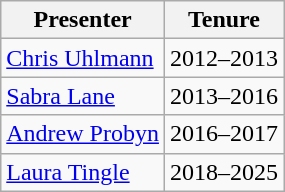<table class="wikitable">
<tr>
<th>Presenter</th>
<th>Tenure</th>
</tr>
<tr>
<td><a href='#'>Chris Uhlmann</a></td>
<td>2012–2013</td>
</tr>
<tr>
<td><a href='#'>Sabra Lane</a></td>
<td>2013–2016</td>
</tr>
<tr>
<td><a href='#'>Andrew Probyn</a></td>
<td>2016–2017</td>
</tr>
<tr>
<td><a href='#'>Laura Tingle</a></td>
<td>2018–2025</td>
</tr>
</table>
